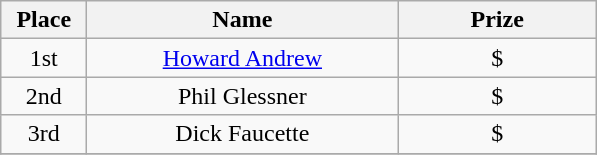<table class="wikitable">
<tr>
<th width="50">Place</th>
<th width="200">Name</th>
<th width="125">Prize</th>
</tr>
<tr>
<td align = "center">1st</td>
<td align = "center"><a href='#'>Howard Andrew</a></td>
<td align = "center">$</td>
</tr>
<tr>
<td align = "center">2nd</td>
<td align = "center">Phil Glessner</td>
<td align = "center">$</td>
</tr>
<tr>
<td align = "center">3rd</td>
<td align = "center">Dick Faucette</td>
<td align = "center">$</td>
</tr>
<tr>
</tr>
</table>
